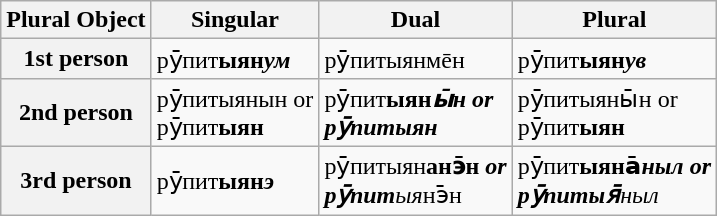<table class="wikitable">
<tr>
<th>Plural Object</th>
<th>Singular</th>
<th>Dual</th>
<th>Plural</th>
</tr>
<tr>
<th>1st person</th>
<td>рӯпит<strong>ыян<strong><em>ум<em></td>
<td>рӯпит</strong>ыян</em></strong>мēн</em></td>
<td>рӯпит<strong>ыян<strong><em>ув<em></td>
</tr>
<tr>
<th>2nd person</th>
<td>рӯпит</strong>ыян</em></strong>ын</em> or <br>рӯпит<strong>ыян</strong><br></td>
<td>рӯпит<strong>ыян<strong><em>ы̄н<em> or <br>рӯпит</strong>ыян<strong><br></td>
<td>рӯпит</strong>ыян</em></strong>ы̄н</em> or <br>рӯпит<strong>ыян</strong><br></td>
</tr>
<tr>
<th>3rd person</th>
<td>рӯпит<strong>ыян<strong><em>э<em></td>
<td>рӯпит</strong>ыян<strong>а</em>нэ̄н<em> or <br> рӯпит</strong>ыя</em></strong>нэ̄н</em><br></td>
<td>рӯпит<strong>ыяна̄<strong><em>ныл<em> or <br> рӯпит</strong>ыя̄</em></strong>ныл</em> <br></td>
</tr>
</table>
